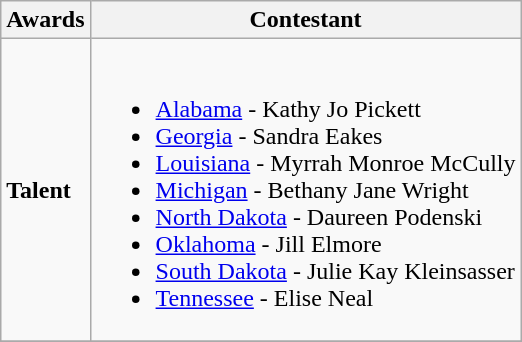<table class="wikitable">
<tr>
<th>Awards</th>
<th>Contestant</th>
</tr>
<tr>
<td><strong>Talent</strong></td>
<td><br><ul><li> <a href='#'>Alabama</a> - Kathy Jo Pickett</li><li> <a href='#'>Georgia</a> - Sandra Eakes</li><li> <a href='#'>Louisiana</a> -  Myrrah Monroe McCully</li><li> <a href='#'>Michigan</a> - Bethany Jane Wright</li><li> <a href='#'>North Dakota</a> - Daureen Podenski</li><li> <a href='#'>Oklahoma</a> - Jill Elmore</li><li> <a href='#'>South Dakota</a> - Julie Kay Kleinsasser</li><li> <a href='#'>Tennessee</a> - Elise Neal</li></ul></td>
</tr>
<tr>
</tr>
</table>
